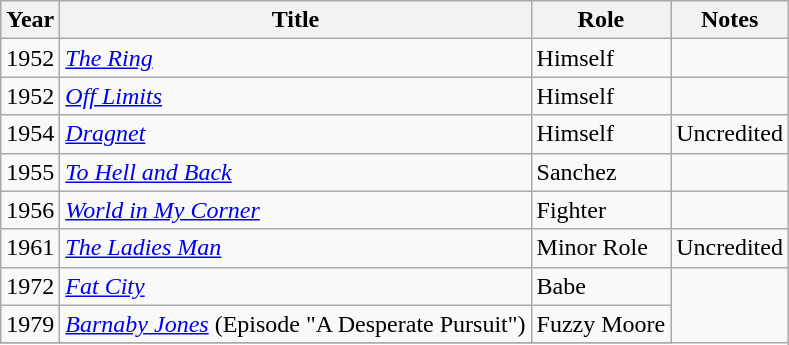<table class="wikitable">
<tr>
<th>Year</th>
<th>Title</th>
<th>Role</th>
<th>Notes</th>
</tr>
<tr>
<td>1952</td>
<td><em><a href='#'>The Ring</a></em></td>
<td>Himself</td>
<td></td>
</tr>
<tr>
<td>1952</td>
<td><em><a href='#'>Off Limits</a></em></td>
<td>Himself</td>
<td></td>
</tr>
<tr>
<td>1954</td>
<td><em><a href='#'>Dragnet</a></em></td>
<td>Himself</td>
<td>Uncredited</td>
</tr>
<tr>
<td>1955</td>
<td><em><a href='#'>To Hell and Back</a></em></td>
<td>Sanchez</td>
<td></td>
</tr>
<tr>
<td>1956</td>
<td><em><a href='#'>World in My Corner</a></em></td>
<td>Fighter</td>
<td></td>
</tr>
<tr>
<td>1961</td>
<td><em><a href='#'>The Ladies Man</a></em></td>
<td>Minor Role</td>
<td>Uncredited</td>
</tr>
<tr>
<td>1972</td>
<td><em><a href='#'>Fat City</a></em></td>
<td>Babe</td>
</tr>
<tr>
<td>1979</td>
<td><em><a href='#'>Barnaby Jones</a></em> (Episode "A Desperate Pursuit")</td>
<td>Fuzzy Moore</td>
</tr>
<tr>
</tr>
</table>
